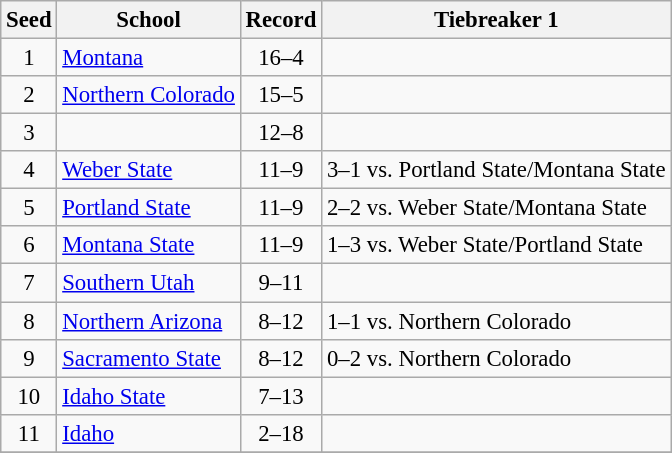<table class="wikitable" style="white-space:nowrap; font-size:95%;text-align:center">
<tr>
<th>Seed</th>
<th>School</th>
<th>Record</th>
<th>Tiebreaker 1</th>
</tr>
<tr>
<td>1</td>
<td align=left><a href='#'>Montana</a></td>
<td>16–4</td>
<td></td>
</tr>
<tr>
<td>2</td>
<td align=left><a href='#'>Northern Colorado</a></td>
<td>15–5</td>
<td></td>
</tr>
<tr>
<td>3</td>
<td align=left></td>
<td>12–8</td>
<td></td>
</tr>
<tr>
<td>4</td>
<td align=left><a href='#'>Weber State</a></td>
<td>11–9</td>
<td align=left>3–1 vs. Portland State/Montana State</td>
</tr>
<tr>
<td>5</td>
<td align=left><a href='#'>Portland State</a></td>
<td>11–9</td>
<td align=left>2–2 vs. Weber State/Montana State</td>
</tr>
<tr>
<td>6</td>
<td align=left><a href='#'>Montana State</a></td>
<td>11–9</td>
<td align=left>1–3 vs. Weber State/Portland State</td>
</tr>
<tr>
<td>7</td>
<td align=left><a href='#'>Southern Utah</a></td>
<td>9–11</td>
<td align=left></td>
</tr>
<tr>
<td>8</td>
<td align=left><a href='#'>Northern Arizona</a></td>
<td>8–12</td>
<td align=left>1–1 vs. Northern Colorado</td>
</tr>
<tr>
<td>9</td>
<td align=left><a href='#'>Sacramento State</a></td>
<td>8–12</td>
<td align=left>0–2 vs. Northern Colorado</td>
</tr>
<tr>
<td>10</td>
<td align=left><a href='#'>Idaho State</a></td>
<td>7–13</td>
<td></td>
</tr>
<tr>
<td>11</td>
<td align=left><a href='#'>Idaho</a></td>
<td>2–18</td>
<td></td>
</tr>
<tr>
</tr>
</table>
